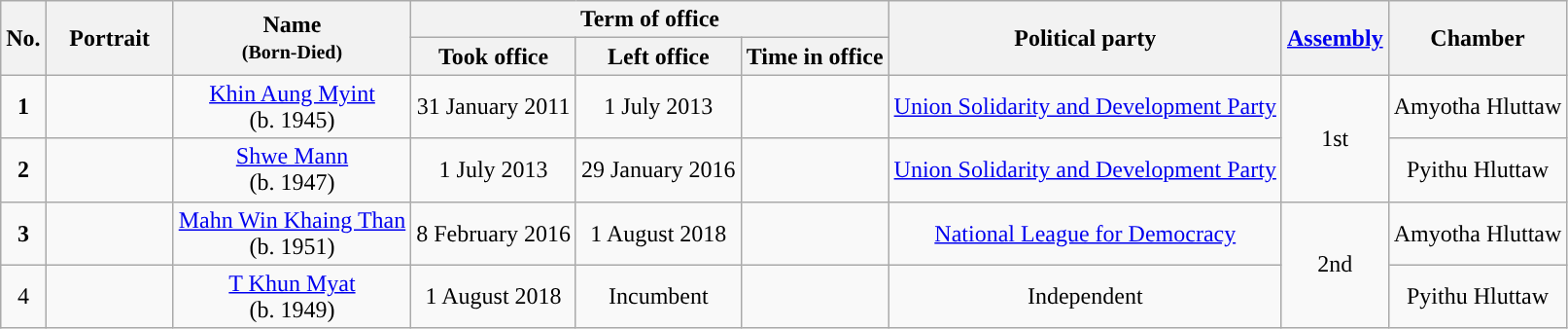<table class="wikitable" style="text-align:center;">
<tr>
<th rowspan=2>No.</th>
<th width=80 rowspan=2>Portrait</th>
<th rowspan=2>Name<br><small>(Born-Died)</small></th>
<th colspan=3>Term of office</th>
<th rowspan=2>Political party</th>
<th rowspan=2><a href='#'>Assembly</a></th>
<th rowspan="2">Chamber</th>
</tr>
<tr>
<th>Took office</th>
<th>Left office</th>
<th>Time in office</th>
</tr>
<tr>
<td style="background:"><strong>1</strong></td>
<td></td>
<td><a href='#'>Khin Aung Myint</a> <br> (b. 1945)</td>
<td>31 January 2011</td>
<td>1 July 2013</td>
<td></td>
<td><a href='#'>Union Solidarity and Development Party</a></td>
<td rowspan="2">1st</td>
<td>Amyotha Hluttaw</td>
</tr>
<tr>
<td style="background:"><strong>2</strong></td>
<td></td>
<td><a href='#'>Shwe Mann</a> <br> (b. 1947)</td>
<td>1 July 2013</td>
<td>29 January 2016</td>
<td></td>
<td><a href='#'>Union Solidarity and Development Party</a></td>
<td>Pyithu Hluttaw</td>
</tr>
<tr>
<td style="background:"><strong>3</strong></td>
<td></td>
<td><a href='#'>Mahn Win Khaing Than</a> <br> (b. 1951)</td>
<td>8 February 2016</td>
<td>1 August 2018</td>
<td></td>
<td><a href='#'>National League for Democracy</a></td>
<td rowspan="2">2nd</td>
<td>Amyotha Hluttaw</td>
</tr>
<tr>
<td style="background:; colour:white">4</td>
<td></td>
<td><a href='#'>T Khun Myat</a> <br> (b. 1949)</td>
<td>1 August 2018</td>
<td>Incumbent</td>
<td></td>
<td>Independent</td>
<td>Pyithu Hluttaw</td>
</tr>
</table>
